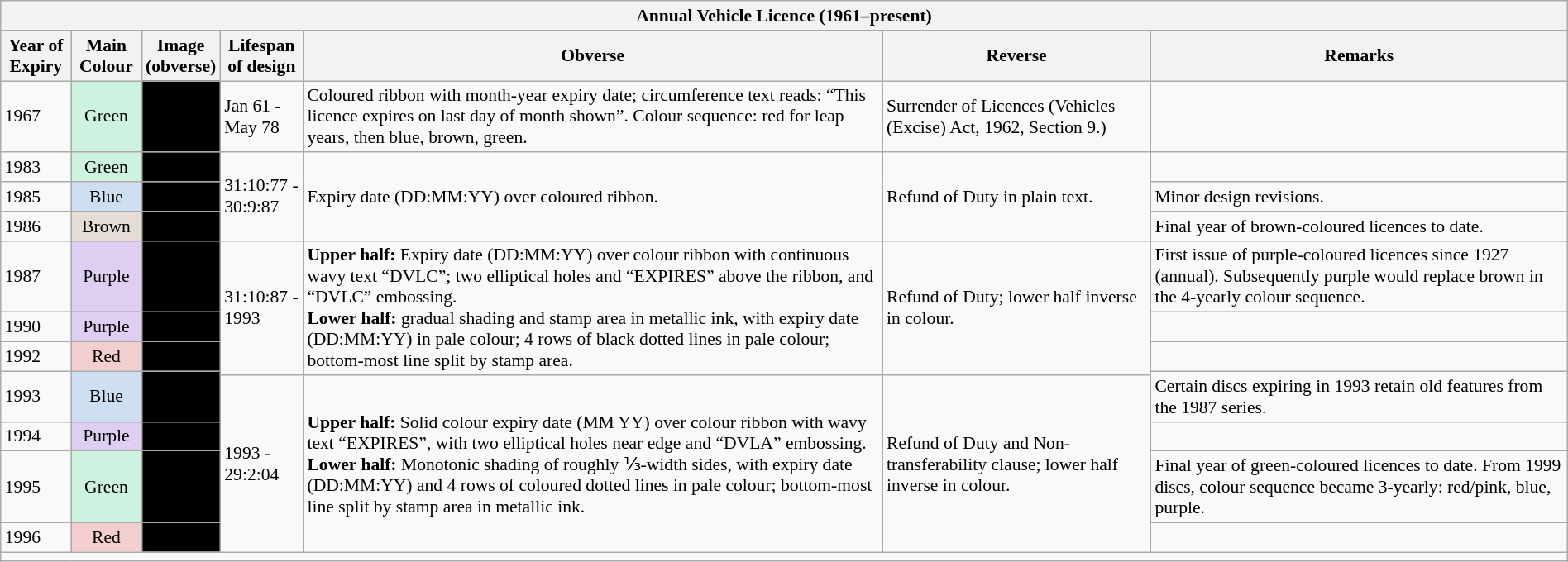<table class="wikitable collapsible autocollapse" style="font-size: 90%; width: 100%">
<tr>
<th colspan="12">Annual Vehicle Licence (1961–present)</th>
</tr>
<tr>
<th style="width: 50px">Year of Expiry</th>
<th style="width: 50px">Main Colour</th>
<th style="width: 53px">Image (obverse)</th>
<th style="width: 60px">Lifespan of design</th>
<th>Obverse</th>
<th>Reverse</th>
<th>Remarks</th>
</tr>
<tr>
<td>1967</td>
<td align="center" bgcolor=#cef2e0>Green</td>
<td bgcolor=#000></td>
<td>Jan 61 - May 78</td>
<td>Coloured ribbon with month-year expiry date; circumference text reads: “This licence expires on last day of month shown”.  Colour sequence: red for leap years, then blue, brown, green.</td>
<td>Surrender of Licences (Vehicles (Excise) Act, 1962, Section 9.)</td>
<td></td>
</tr>
<tr>
<td>1983</td>
<td align="center" bgcolor=#cef2e0>Green</td>
<td bgcolor=#000></td>
<td rowspan=4>31:10:77 - 30:9:87</td>
<td rowspan=4>Expiry date (DD:MM:YY) over coloured ribbon.</td>
<td rowspan=4>Refund of Duty in plain text.</td>
<td></td>
</tr>
<tr>
<td>1985</td>
<td align="center" bgcolor=#cedff2>Blue</td>
<td bgcolor=#000></td>
<td>Minor design revisions.</td>
</tr>
<tr>
<td>1986</td>
<td align="center" bgcolor=#e5ddd5>Brown</td>
<td bgcolor=#000></td>
<td>Final year of brown-coloured licences to date.</td>
</tr>
<tr>
<td rowspan=2>1987</td>
<td rowspan=2 align="center" bgcolor=#ddcef2>Purple</td>
<td rowspan=2 bgcolor=#000></td>
<td rowspan=2>First issue of purple-coloured licences since 1927 (annual).  Subsequently purple would replace brown in the 4-yearly colour sequence.</td>
</tr>
<tr>
<td rowspan=4>31:10:87 - 1993</td>
<td rowspan=4><strong>Upper half:</strong> Expiry date (DD:MM:YY) over colour ribbon with continuous wavy text “DVLC”; two elliptical holes and “EXPIRES” above the ribbon, and “DVLC” embossing.<br><strong>Lower half:</strong> gradual shading and stamp area in metallic ink, with expiry date (DD:MM:YY) in pale colour; 4 rows of black dotted lines in pale colour; bottom-most line split by stamp area.</td>
<td rowspan=4>Refund of Duty; lower half inverse in colour.</td>
</tr>
<tr>
<td>1990</td>
<td align="center" bgcolor=#ddcef2>Purple</td>
<td bgcolor=#000></td>
<td></td>
</tr>
<tr>
<td>1992</td>
<td align="center" bgcolor=#f2cece>Red</td>
<td bgcolor=#000></td>
<td></td>
</tr>
<tr>
<td rowspan=2>1993</td>
<td rowspan=2 align="center" bgcolor=#cedff2>Blue</td>
<td rowspan=2 bgcolor=#000></td>
<td rowspan=2>Certain discs expiring in 1993 retain old features from the 1987 series.</td>
</tr>
<tr>
<td rowspan=4>1993 - 29:2:04</td>
<td rowspan=4><strong>Upper half:</strong> Solid colour expiry date (MM YY) over colour ribbon with wavy text “EXPIRES”, with two elliptical holes near edge and “DVLA” embossing.<br><strong>Lower half:</strong> Monotonic shading of roughly ⅓-width sides, with expiry date (DD:MM:YY) and 4 rows of coloured dotted lines in pale colour; bottom-most line split by stamp area in metallic ink.</td>
<td rowspan=4>Refund of Duty and Non-transferability clause; lower half inverse in colour.</td>
</tr>
<tr>
<td>1994</td>
<td align="center" bgcolor=#ddcef2>Purple</td>
<td bgcolor=#000></td>
<td></td>
</tr>
<tr>
<td>1995</td>
<td align="center" bgcolor=#cef2e0>Green</td>
<td bgcolor=#000></td>
<td>Final year of green-coloured licences to date.  From 1999 discs, colour sequence became 3-yearly: red/pink, blue, purple.</td>
</tr>
<tr>
<td>1996</td>
<td align="center" bgcolor=#f2cece>Red</td>
<td bgcolor=#000></td>
<td></td>
</tr>
<tr>
<td colspan="7"></td>
</tr>
</table>
